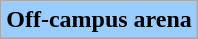<table class="wikitable sortable">
<tr>
<td style="background:#9cf;"><strong>Off-campus arena</strong></td>
</tr>
</table>
